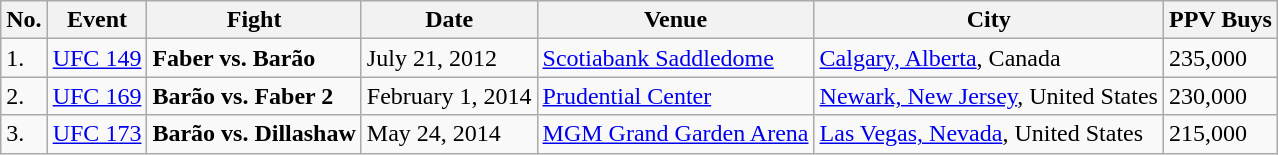<table class="wikitable">
<tr>
<th>No.</th>
<th>Event</th>
<th>Fight</th>
<th>Date</th>
<th>Venue</th>
<th>City</th>
<th>PPV Buys</th>
</tr>
<tr>
<td>1.</td>
<td><a href='#'>UFC 149</a></td>
<td><strong>Faber vs. Barão</strong></td>
<td>July 21, 2012</td>
<td><a href='#'>Scotiabank Saddledome</a></td>
<td><a href='#'>Calgary, Alberta</a>, Canada</td>
<td>235,000</td>
</tr>
<tr>
<td>2.</td>
<td><a href='#'>UFC 169</a></td>
<td><strong>Barão vs. Faber 2</strong></td>
<td>February 1, 2014</td>
<td><a href='#'>Prudential Center</a></td>
<td><a href='#'>Newark, New Jersey</a>, United States</td>
<td>230,000</td>
</tr>
<tr>
<td>3.</td>
<td><a href='#'>UFC 173</a></td>
<td><strong>Barão vs. Dillashaw</strong></td>
<td>May 24, 2014</td>
<td><a href='#'>MGM Grand Garden Arena</a></td>
<td><a href='#'>Las Vegas, Nevada</a>, United States</td>
<td>215,000</td>
</tr>
</table>
